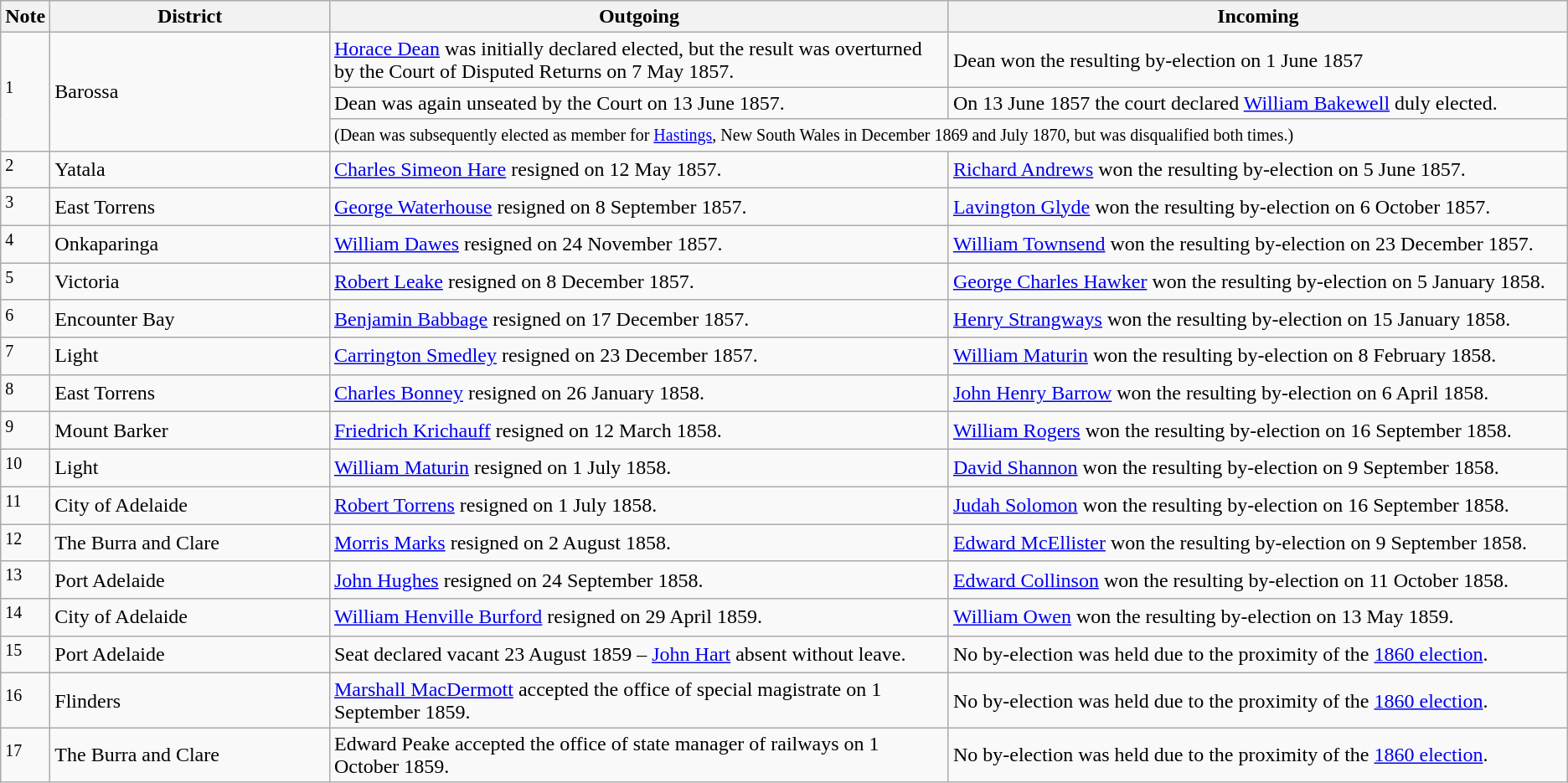<table class=wikitable>
<tr>
<th width=2%>Note</th>
<th width=18%>District</th>
<th width=40%>Outgoing</th>
<th width=40%>Incoming</th>
</tr>
<tr>
<td rowspan=3><sup>1</sup></td>
<td rowspan=3>Barossa</td>
<td><a href='#'>Horace Dean</a> was initially declared elected, but the result was overturned by the Court of Disputed Returns on 7 May 1857.</td>
<td>Dean won the resulting by-election on 1 June 1857</td>
</tr>
<tr>
<td>Dean was again unseated by the Court on 13 June 1857.</td>
<td>On 13 June 1857 the court declared <a href='#'>William Bakewell</a> duly elected.</td>
</tr>
<tr>
<td colspan=2><small>(Dean was subsequently elected as member for <a href='#'>Hastings</a>, New South Wales in December 1869 and July 1870, but was disqualified both times.)</small></td>
</tr>
<tr>
<td><sup>2</sup></td>
<td>Yatala</td>
<td><a href='#'>Charles Simeon Hare</a> resigned on 12 May 1857.</td>
<td><a href='#'>Richard Andrews</a> won the resulting by-election on 5 June 1857.</td>
</tr>
<tr>
<td><sup>3</sup></td>
<td>East Torrens</td>
<td><a href='#'>George Waterhouse</a> resigned on 8 September 1857.</td>
<td><a href='#'>Lavington Glyde</a> won the resulting by-election on 6 October 1857.</td>
</tr>
<tr>
<td><sup>4</sup></td>
<td>Onkaparinga</td>
<td><a href='#'>William Dawes</a> resigned on 24 November 1857.</td>
<td><a href='#'>William Townsend</a> won the resulting by-election on 23 December 1857.</td>
</tr>
<tr>
<td><sup>5</sup></td>
<td>Victoria</td>
<td><a href='#'>Robert Leake</a> resigned on 8 December 1857.</td>
<td><a href='#'>George Charles Hawker</a> won the resulting by-election on 5 January 1858.</td>
</tr>
<tr>
<td><sup>6</sup></td>
<td>Encounter Bay</td>
<td><a href='#'>Benjamin Babbage</a> resigned on 17 December 1857.</td>
<td><a href='#'>Henry Strangways</a> won the resulting by-election on 15 January 1858.</td>
</tr>
<tr>
<td><sup>7</sup></td>
<td>Light</td>
<td><a href='#'>Carrington Smedley</a> resigned on 23 December 1857.</td>
<td><a href='#'>William Maturin</a> won the resulting by-election on 8 February 1858.</td>
</tr>
<tr>
<td><sup>8</sup></td>
<td>East Torrens</td>
<td><a href='#'>Charles Bonney</a> resigned on 26 January 1858.</td>
<td><a href='#'>John Henry Barrow</a> won the resulting by-election on 6 April 1858.</td>
</tr>
<tr>
<td><sup>9</sup></td>
<td>Mount Barker</td>
<td><a href='#'>Friedrich Krichauff</a> resigned on 12 March 1858.</td>
<td><a href='#'>William Rogers</a> won the resulting by-election on 16 September 1858.</td>
</tr>
<tr>
<td><sup>10</sup></td>
<td>Light</td>
<td><a href='#'>William Maturin</a> resigned on 1 July 1858.</td>
<td><a href='#'>David Shannon</a> won the resulting by-election on 9 September 1858.</td>
</tr>
<tr>
<td><sup>11</sup></td>
<td>City of Adelaide</td>
<td><a href='#'>Robert Torrens</a> resigned on 1 July 1858.</td>
<td><a href='#'>Judah Solomon</a> won the resulting by-election on 16 September 1858.</td>
</tr>
<tr>
<td><sup>12</sup></td>
<td>The Burra and Clare</td>
<td><a href='#'>Morris Marks</a> resigned on 2 August 1858.</td>
<td><a href='#'>Edward McEllister</a> won the resulting by-election on 9 September 1858.</td>
</tr>
<tr>
<td><sup>13</sup></td>
<td>Port Adelaide</td>
<td><a href='#'>John Hughes</a> resigned on 24 September 1858.</td>
<td><a href='#'>Edward Collinson</a> won the resulting by-election on 11 October 1858.</td>
</tr>
<tr>
<td><sup>14</sup></td>
<td>City of Adelaide</td>
<td><a href='#'>William Henville Burford</a> resigned on 29 April 1859.</td>
<td><a href='#'>William Owen</a> won the resulting by-election on 13 May 1859.</td>
</tr>
<tr>
<td><sup>15</sup></td>
<td>Port Adelaide</td>
<td>Seat declared vacant 23 August 1859 – <a href='#'>John Hart</a> absent without leave.</td>
<td>No by-election was held due to the proximity of the <a href='#'>1860 election</a>.</td>
</tr>
<tr>
<td><sup>16</sup></td>
<td>Flinders</td>
<td><a href='#'>Marshall MacDermott</a> accepted the office of special magistrate on 1 September 1859.</td>
<td>No by-election was held due to the proximity of the <a href='#'>1860 election</a>.</td>
</tr>
<tr>
<td><sup>17</sup></td>
<td>The Burra and Clare</td>
<td>Edward Peake accepted the office of state manager of railways on 1 October 1859.</td>
<td>No by-election was held due to the proximity of the <a href='#'>1860 election</a>.</td>
</tr>
</table>
